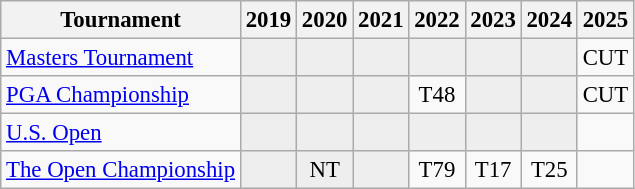<table class="wikitable" style="font-size:95%;text-align:center;">
<tr>
<th>Tournament</th>
<th>2019</th>
<th>2020</th>
<th>2021</th>
<th>2022</th>
<th>2023</th>
<th>2024</th>
<th>2025</th>
</tr>
<tr>
<td align=left><a href='#'>Masters Tournament</a></td>
<td style="background:#eeeeee;"></td>
<td style="background:#eeeeee;"></td>
<td style="background:#eeeeee;"></td>
<td style="background:#eeeeee;"></td>
<td style="background:#eeeeee;"></td>
<td style="background:#eeeeee;"></td>
<td>CUT</td>
</tr>
<tr>
<td align=left><a href='#'>PGA Championship</a></td>
<td style="background:#eeeeee;"></td>
<td style="background:#eeeeee;"></td>
<td style="background:#eeeeee;"></td>
<td>T48</td>
<td style="background:#eeeeee;"></td>
<td style="background:#eeeeee;"></td>
<td>CUT</td>
</tr>
<tr>
<td align=left><a href='#'>U.S. Open</a></td>
<td style="background:#eeeeee;"></td>
<td style="background:#eeeeee;"></td>
<td style="background:#eeeeee;"></td>
<td style="background:#eeeeee;"></td>
<td style="background:#eeeeee;"></td>
<td style="background:#eeeeee;"></td>
<td></td>
</tr>
<tr>
<td align=left><a href='#'>The Open Championship</a></td>
<td style="background:#eeeeee;"></td>
<td style="background:#eeeeee;">NT</td>
<td style="background:#eeeeee;"></td>
<td>T79</td>
<td>T17</td>
<td>T25</td>
<td></td>
</tr>
</table>
